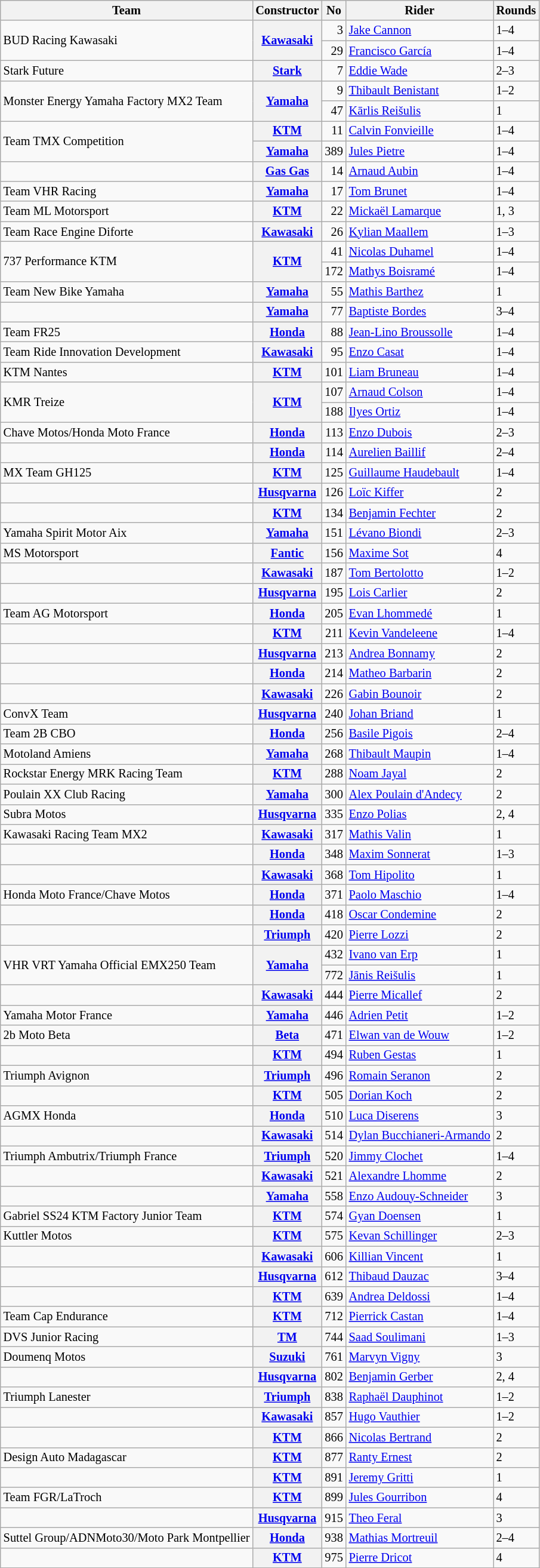<table class="wikitable" style="font-size: 85%;">
<tr>
<th>Team</th>
<th>Constructor</th>
<th>No</th>
<th>Rider</th>
<th>Rounds</th>
</tr>
<tr>
<td rowspan=2>BUD Racing Kawasaki</td>
<th rowspan=2><a href='#'>Kawasaki</a></th>
<td align="right">3</td>
<td> <a href='#'>Jake Cannon</a></td>
<td>1–4</td>
</tr>
<tr>
<td align="right">29</td>
<td> <a href='#'>Francisco García</a></td>
<td>1–4</td>
</tr>
<tr>
<td>Stark Future</td>
<th><a href='#'>Stark</a></th>
<td align="right">7</td>
<td> <a href='#'>Eddie Wade</a></td>
<td>2–3</td>
</tr>
<tr>
<td rowspan=2>Monster Energy Yamaha Factory MX2 Team</td>
<th rowspan=2><a href='#'>Yamaha</a></th>
<td align="right">9</td>
<td> <a href='#'>Thibault Benistant</a></td>
<td>1–2</td>
</tr>
<tr>
<td align="right">47</td>
<td> <a href='#'>Kārlis Reišulis</a></td>
<td>1</td>
</tr>
<tr>
<td rowspan=2>Team TMX Competition</td>
<th><a href='#'>KTM</a></th>
<td align="right">11</td>
<td> <a href='#'>Calvin Fonvieille</a></td>
<td>1–4</td>
</tr>
<tr>
<th><a href='#'>Yamaha</a></th>
<td align="right">389</td>
<td> <a href='#'>Jules Pietre</a></td>
<td>1–4</td>
</tr>
<tr>
<td></td>
<th><a href='#'>Gas Gas</a></th>
<td align="right">14</td>
<td> <a href='#'>Arnaud Aubin</a></td>
<td>1–4</td>
</tr>
<tr>
<td>Team VHR Racing</td>
<th><a href='#'>Yamaha</a></th>
<td align="right">17</td>
<td> <a href='#'>Tom Brunet</a></td>
<td>1–4</td>
</tr>
<tr>
<td>Team ML Motorsport</td>
<th><a href='#'>KTM</a></th>
<td align="right">22</td>
<td> <a href='#'>Mickaël Lamarque</a></td>
<td>1, 3</td>
</tr>
<tr>
<td>Team Race Engine Diforte</td>
<th><a href='#'>Kawasaki</a></th>
<td align="right">26</td>
<td> <a href='#'>Kylian Maallem</a></td>
<td>1–3</td>
</tr>
<tr>
<td rowspan=2>737 Performance KTM</td>
<th rowspan=2><a href='#'>KTM</a></th>
<td align="right">41</td>
<td> <a href='#'>Nicolas Duhamel</a></td>
<td>1–4</td>
</tr>
<tr>
<td align="right">172</td>
<td> <a href='#'>Mathys Boisramé</a></td>
<td>1–4</td>
</tr>
<tr>
<td>Team New Bike Yamaha</td>
<th><a href='#'>Yamaha</a></th>
<td align="right">55</td>
<td> <a href='#'>Mathis Barthez</a></td>
<td>1</td>
</tr>
<tr>
<td></td>
<th><a href='#'>Yamaha</a></th>
<td align="right">77</td>
<td> <a href='#'>Baptiste Bordes</a></td>
<td>3–4</td>
</tr>
<tr>
<td>Team FR25</td>
<th><a href='#'>Honda</a></th>
<td align="right">88</td>
<td> <a href='#'>Jean-Lino Broussolle</a></td>
<td>1–4</td>
</tr>
<tr>
<td>Team Ride Innovation Development</td>
<th><a href='#'>Kawasaki</a></th>
<td align="right">95</td>
<td> <a href='#'>Enzo Casat</a></td>
<td>1–4</td>
</tr>
<tr>
<td>KTM Nantes</td>
<th><a href='#'>KTM</a></th>
<td align="right">101</td>
<td> <a href='#'>Liam Bruneau</a></td>
<td>1–4</td>
</tr>
<tr>
<td rowspan=2>KMR Treize</td>
<th rowspan=2><a href='#'>KTM</a></th>
<td align="right">107</td>
<td> <a href='#'>Arnaud Colson</a></td>
<td>1–4</td>
</tr>
<tr>
<td align="right">188</td>
<td> <a href='#'>Ilyes Ortiz</a></td>
<td>1–4</td>
</tr>
<tr>
<td>Chave Motos/Honda Moto France</td>
<th><a href='#'>Honda</a></th>
<td align="right">113</td>
<td> <a href='#'>Enzo Dubois</a></td>
<td>2–3</td>
</tr>
<tr>
<td></td>
<th><a href='#'>Honda</a></th>
<td align="right">114</td>
<td> <a href='#'>Aurelien Baillif</a></td>
<td>2–4</td>
</tr>
<tr>
<td>MX Team GH125</td>
<th><a href='#'>KTM</a></th>
<td align="right">125</td>
<td> <a href='#'>Guillaume Haudebault</a></td>
<td>1–4</td>
</tr>
<tr>
<td></td>
<th><a href='#'>Husqvarna</a></th>
<td align="right">126</td>
<td> <a href='#'>Loïc Kiffer</a></td>
<td>2</td>
</tr>
<tr>
<td></td>
<th><a href='#'>KTM</a></th>
<td align="right">134</td>
<td> <a href='#'>Benjamin Fechter</a></td>
<td>2</td>
</tr>
<tr>
<td>Yamaha Spirit Motor Aix</td>
<th><a href='#'>Yamaha</a></th>
<td align="right">151</td>
<td> <a href='#'>Lévano Biondi</a></td>
<td>2–3</td>
</tr>
<tr>
<td>MS Motorsport</td>
<th><a href='#'>Fantic</a></th>
<td align="right">156</td>
<td> <a href='#'>Maxime Sot</a></td>
<td>4</td>
</tr>
<tr>
<td></td>
<th><a href='#'>Kawasaki</a></th>
<td align="right">187</td>
<td> <a href='#'>Tom Bertolotto</a></td>
<td>1–2</td>
</tr>
<tr>
<td></td>
<th><a href='#'>Husqvarna</a></th>
<td align="right">195</td>
<td> <a href='#'>Lois Carlier</a></td>
<td>2</td>
</tr>
<tr>
<td>Team AG Motorsport</td>
<th><a href='#'>Honda</a></th>
<td align="right">205</td>
<td> <a href='#'>Evan Lhommedé</a></td>
<td>1</td>
</tr>
<tr>
<td></td>
<th><a href='#'>KTM</a></th>
<td align="right">211</td>
<td> <a href='#'>Kevin Vandeleene</a></td>
<td>1–4</td>
</tr>
<tr>
<td></td>
<th><a href='#'>Husqvarna</a></th>
<td align="right">213</td>
<td> <a href='#'>Andrea Bonnamy</a></td>
<td>2</td>
</tr>
<tr>
<td></td>
<th><a href='#'>Honda</a></th>
<td align="right">214</td>
<td> <a href='#'>Matheo Barbarin</a></td>
<td>2</td>
</tr>
<tr>
<td></td>
<th><a href='#'>Kawasaki</a></th>
<td align="right">226</td>
<td> <a href='#'>Gabin Bounoir</a></td>
<td>2</td>
</tr>
<tr>
<td>ConvX Team</td>
<th><a href='#'>Husqvarna</a></th>
<td align="right">240</td>
<td> <a href='#'>Johan Briand</a></td>
<td>1</td>
</tr>
<tr>
<td>Team 2B CBO</td>
<th><a href='#'>Honda</a></th>
<td align="right">256</td>
<td> <a href='#'>Basile Pigois</a></td>
<td>2–4</td>
</tr>
<tr>
<td>Motoland Amiens</td>
<th><a href='#'>Yamaha</a></th>
<td align="right">268</td>
<td> <a href='#'>Thibault Maupin</a></td>
<td>1–4</td>
</tr>
<tr>
<td>Rockstar Energy MRK Racing Team</td>
<th><a href='#'>KTM</a></th>
<td align="right">288</td>
<td> <a href='#'>Noam Jayal</a></td>
<td>2</td>
</tr>
<tr>
<td>Poulain XX Club Racing</td>
<th><a href='#'>Yamaha</a></th>
<td align="right">300</td>
<td> <a href='#'>Alex Poulain d'Andecy</a></td>
<td>2</td>
</tr>
<tr>
<td>Subra Motos</td>
<th><a href='#'>Husqvarna</a></th>
<td align="right">335</td>
<td> <a href='#'>Enzo Polias</a></td>
<td>2, 4</td>
</tr>
<tr>
<td>Kawasaki Racing Team MX2</td>
<th><a href='#'>Kawasaki</a></th>
<td align="right">317</td>
<td> <a href='#'>Mathis Valin</a></td>
<td>1</td>
</tr>
<tr>
<td></td>
<th><a href='#'>Honda</a></th>
<td align="right">348</td>
<td> <a href='#'>Maxim Sonnerat</a></td>
<td>1–3</td>
</tr>
<tr>
<td></td>
<th><a href='#'>Kawasaki</a></th>
<td align="right">368</td>
<td> <a href='#'>Tom Hipolito</a></td>
<td>1</td>
</tr>
<tr>
<td>Honda Moto France/Chave Motos</td>
<th><a href='#'>Honda</a></th>
<td align="right">371</td>
<td> <a href='#'>Paolo Maschio</a></td>
<td>1–4</td>
</tr>
<tr>
<td></td>
<th><a href='#'>Honda</a></th>
<td align="right">418</td>
<td> <a href='#'>Oscar Condemine</a></td>
<td>2</td>
</tr>
<tr>
<td></td>
<th><a href='#'>Triumph</a></th>
<td align="right">420</td>
<td> <a href='#'>Pierre Lozzi</a></td>
<td>2</td>
</tr>
<tr>
<td rowspan=2>VHR VRT Yamaha Official EMX250 Team</td>
<th rowspan=2><a href='#'>Yamaha</a></th>
<td align="right">432</td>
<td> <a href='#'>Ivano van Erp</a></td>
<td>1</td>
</tr>
<tr>
<td align="right">772</td>
<td> <a href='#'>Jānis Reišulis</a></td>
<td>1</td>
</tr>
<tr>
<td></td>
<th><a href='#'>Kawasaki</a></th>
<td align="right">444</td>
<td> <a href='#'>Pierre Micallef</a></td>
<td>2</td>
</tr>
<tr>
<td>Yamaha Motor France</td>
<th><a href='#'>Yamaha</a></th>
<td align="right">446</td>
<td> <a href='#'>Adrien Petit</a></td>
<td>1–2</td>
</tr>
<tr>
<td>2b Moto Beta</td>
<th><a href='#'>Beta</a></th>
<td align="right">471</td>
<td> <a href='#'>Elwan van de Wouw</a></td>
<td>1–2</td>
</tr>
<tr>
<td></td>
<th><a href='#'>KTM</a></th>
<td align="right">494</td>
<td> <a href='#'>Ruben Gestas</a></td>
<td>1</td>
</tr>
<tr>
<td>Triumph Avignon</td>
<th><a href='#'>Triumph</a></th>
<td align="right">496</td>
<td> <a href='#'>Romain Seranon</a></td>
<td>2</td>
</tr>
<tr>
<td></td>
<th><a href='#'>KTM</a></th>
<td align="right">505</td>
<td> <a href='#'>Dorian Koch</a></td>
<td>2</td>
</tr>
<tr>
<td>AGMX Honda</td>
<th><a href='#'>Honda</a></th>
<td align="right">510</td>
<td> <a href='#'>Luca Diserens</a></td>
<td>3</td>
</tr>
<tr>
<td></td>
<th><a href='#'>Kawasaki</a></th>
<td align="right">514</td>
<td> <a href='#'>Dylan Bucchianeri-Armando</a></td>
<td>2</td>
</tr>
<tr>
<td>Triumph Ambutrix/Triumph France</td>
<th><a href='#'>Triumph</a></th>
<td align="right">520</td>
<td> <a href='#'>Jimmy Clochet</a></td>
<td>1–4</td>
</tr>
<tr>
<td></td>
<th><a href='#'>Kawasaki</a></th>
<td align="right">521</td>
<td> <a href='#'>Alexandre Lhomme</a></td>
<td>2</td>
</tr>
<tr>
<td></td>
<th><a href='#'>Yamaha</a></th>
<td align="right">558</td>
<td> <a href='#'>Enzo Audouy-Schneider</a></td>
<td>3</td>
</tr>
<tr>
<td>Gabriel SS24 KTM Factory Junior Team</td>
<th><a href='#'>KTM</a></th>
<td align="right">574</td>
<td> <a href='#'>Gyan Doensen</a></td>
<td>1</td>
</tr>
<tr>
<td>Kuttler Motos</td>
<th><a href='#'>KTM</a></th>
<td align="right">575</td>
<td> <a href='#'>Kevan Schillinger</a></td>
<td>2–3</td>
</tr>
<tr>
<td></td>
<th><a href='#'>Kawasaki</a></th>
<td align="right">606</td>
<td> <a href='#'>Killian Vincent</a></td>
<td>1</td>
</tr>
<tr>
<td></td>
<th><a href='#'>Husqvarna</a></th>
<td align="right">612</td>
<td> <a href='#'>Thibaud Dauzac</a></td>
<td>3–4</td>
</tr>
<tr>
<td></td>
<th><a href='#'>KTM</a></th>
<td align="right">639</td>
<td> <a href='#'>Andrea Deldossi</a></td>
<td>1–4</td>
</tr>
<tr>
<td>Team Cap Endurance</td>
<th><a href='#'>KTM</a></th>
<td align="right">712</td>
<td> <a href='#'>Pierrick Castan</a></td>
<td>1–4</td>
</tr>
<tr>
<td>DVS Junior Racing</td>
<th><a href='#'>TM</a></th>
<td align="right">744</td>
<td> <a href='#'>Saad Soulimani</a></td>
<td>1–3</td>
</tr>
<tr>
<td>Doumenq Motos</td>
<th><a href='#'>Suzuki</a></th>
<td align="right">761</td>
<td> <a href='#'>Marvyn Vigny</a></td>
<td>3</td>
</tr>
<tr>
<td></td>
<th><a href='#'>Husqvarna</a></th>
<td align="right">802</td>
<td> <a href='#'>Benjamin Gerber</a></td>
<td>2, 4</td>
</tr>
<tr>
<td>Triumph Lanester</td>
<th><a href='#'>Triumph</a></th>
<td align="right">838</td>
<td> <a href='#'>Raphaël Dauphinot</a></td>
<td>1–2</td>
</tr>
<tr>
<td></td>
<th><a href='#'>Kawasaki</a></th>
<td align="right">857</td>
<td> <a href='#'>Hugo Vauthier</a></td>
<td>1–2</td>
</tr>
<tr>
<td></td>
<th><a href='#'>KTM</a></th>
<td align="right">866</td>
<td> <a href='#'>Nicolas Bertrand</a></td>
<td>2</td>
</tr>
<tr>
<td>Design Auto Madagascar</td>
<th><a href='#'>KTM</a></th>
<td align="right">877</td>
<td> <a href='#'>Ranty Ernest</a></td>
<td>2</td>
</tr>
<tr>
<td></td>
<th><a href='#'>KTM</a></th>
<td align="right">891</td>
<td> <a href='#'>Jeremy Gritti</a></td>
<td>1</td>
</tr>
<tr>
<td>Team FGR/LaTroch</td>
<th><a href='#'>KTM</a></th>
<td align="right">899</td>
<td> <a href='#'>Jules Gourribon</a></td>
<td>4</td>
</tr>
<tr>
<td></td>
<th><a href='#'>Husqvarna</a></th>
<td align="right">915</td>
<td> <a href='#'>Theo Feral</a></td>
<td>3</td>
</tr>
<tr>
<td>Suttel Group/ADNMoto30/Moto Park Montpellier</td>
<th><a href='#'>Honda</a></th>
<td align="right">938</td>
<td> <a href='#'>Mathias Mortreuil</a></td>
<td>2–4</td>
</tr>
<tr>
<td></td>
<th><a href='#'>KTM</a></th>
<td align="right">975</td>
<td> <a href='#'>Pierre Dricot</a></td>
<td>4</td>
</tr>
<tr>
</tr>
</table>
